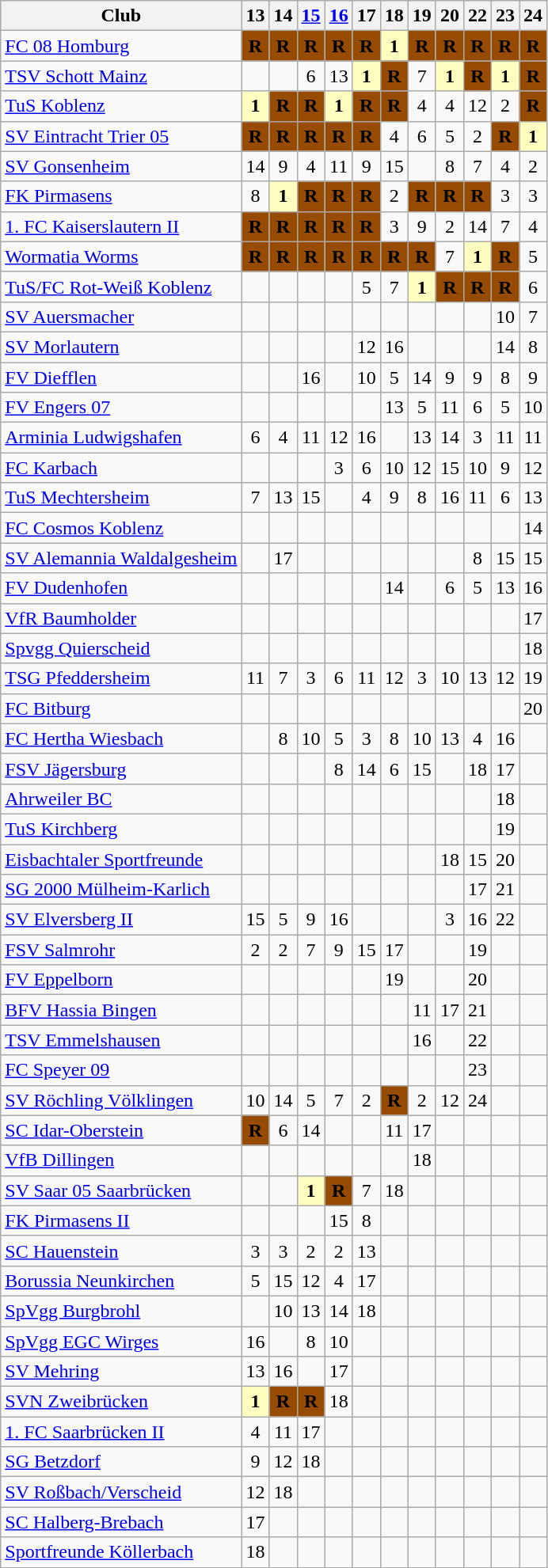<table class="wikitable sortable">
<tr>
<th>Club</th>
<th class="unsortable">13</th>
<th class="unsortable">14</th>
<th class="unsortable"><a href='#'>15</a></th>
<th class="unsortable"><a href='#'>16</a></th>
<th class="unsortable">17</th>
<th class="unsortable">18</th>
<th class="unsortable">19</th>
<th class="unsortable">20</th>
<th class="unsortable">22</th>
<th class="unsortable">23</th>
<th class="unsortable">24</th>
</tr>
<tr align="center">
<td align="left"><a href='#'>FC 08 Homburg</a></td>
<td style="background:#964B00"><strong>R</strong></td>
<td style="background:#964B00"><strong>R</strong></td>
<td style="background:#964B00"><strong>R</strong></td>
<td style="background:#964B00"><strong>R</strong></td>
<td style="background:#964B00"><strong>R</strong></td>
<td style="background:#ffffbf"><strong>1</strong></td>
<td style="background:#964B00"><strong>R</strong></td>
<td style="background:#964B00"><strong>R</strong></td>
<td style="background:#964B00"><strong>R</strong></td>
<td style="background:#964B00"><strong>R</strong></td>
<td style="background:#964B00"><strong>R</strong></td>
</tr>
<tr align="center">
<td align="left"><a href='#'>TSV Schott Mainz</a></td>
<td></td>
<td></td>
<td>6</td>
<td>13</td>
<td style="background:#ffffbf"><strong>1</strong></td>
<td style="background:#964B00"><strong>R</strong></td>
<td>7</td>
<td style="background:#ffffbf"><strong>1</strong></td>
<td style="background:#964B00"><strong>R</strong></td>
<td style="background:#ffffbf"><strong>1</strong></td>
<td style="background:#964B00"><strong>R</strong></td>
</tr>
<tr align="center">
<td align="left"><a href='#'>TuS Koblenz</a></td>
<td style="background:#ffffbf"><strong>1</strong></td>
<td style="background:#964B00"><strong>R</strong></td>
<td style="background:#964B00"><strong>R</strong></td>
<td style="background:#ffffbf"><strong>1</strong></td>
<td style="background:#964B00"><strong>R</strong></td>
<td style="background:#964B00"><strong>R</strong></td>
<td>4</td>
<td>4</td>
<td>12</td>
<td>2</td>
<td style="background:#964B00"><strong>R</strong></td>
</tr>
<tr align="center">
<td align="left"><a href='#'>SV Eintracht Trier 05</a></td>
<td style="background:#964B00"><strong>R</strong></td>
<td style="background:#964B00"><strong>R</strong></td>
<td style="background:#964B00"><strong>R</strong></td>
<td style="background:#964B00"><strong>R</strong></td>
<td style="background:#964B00"><strong>R</strong></td>
<td>4</td>
<td>6</td>
<td>5</td>
<td>2</td>
<td style="background:#964B00"><strong>R</strong></td>
<td style="background:#ffffbf"><strong>1</strong></td>
</tr>
<tr align="center">
<td align="left"><a href='#'>SV Gonsenheim</a></td>
<td>14</td>
<td>9</td>
<td>4</td>
<td>11</td>
<td>9</td>
<td>15</td>
<td></td>
<td>8</td>
<td>7</td>
<td>4</td>
<td>2</td>
</tr>
<tr align="center">
<td align="left"><a href='#'>FK Pirmasens</a></td>
<td>8</td>
<td style="background:#ffffbf"><strong>1</strong></td>
<td style="background:#964B00"><strong>R</strong></td>
<td style="background:#964B00"><strong>R</strong></td>
<td style="background:#964B00"><strong>R</strong></td>
<td>2</td>
<td style="background:#964B00"><strong>R</strong></td>
<td style="background:#964B00"><strong>R</strong></td>
<td style="background:#964B00"><strong>R</strong></td>
<td>3</td>
<td>3</td>
</tr>
<tr align="center">
<td align="left"><a href='#'>1. FC Kaiserslautern II</a></td>
<td style="background:#964B00"><strong>R</strong></td>
<td style="background:#964B00"><strong>R</strong></td>
<td style="background:#964B00"><strong>R</strong></td>
<td style="background:#964B00"><strong>R</strong></td>
<td style="background:#964B00"><strong>R</strong></td>
<td>3</td>
<td>9</td>
<td>2</td>
<td>14</td>
<td>7</td>
<td>4</td>
</tr>
<tr align="center">
<td align="left"><a href='#'>Wormatia Worms</a></td>
<td style="background:#964B00"><strong>R</strong></td>
<td style="background:#964B00"><strong>R</strong></td>
<td style="background:#964B00"><strong>R</strong></td>
<td style="background:#964B00"><strong>R</strong></td>
<td style="background:#964B00"><strong>R</strong></td>
<td style="background:#964B00"><strong>R</strong></td>
<td style="background:#964B00"><strong>R</strong></td>
<td>7</td>
<td style="background:#ffffbf"><strong>1</strong></td>
<td style="background:#964B00"><strong>R</strong></td>
<td>5</td>
</tr>
<tr align="center">
<td align="left"><a href='#'>TuS/FC Rot-Weiß Koblenz</a></td>
<td></td>
<td></td>
<td></td>
<td></td>
<td>5</td>
<td>7</td>
<td style="background:#ffffbf"><strong>1</strong></td>
<td style="background:#964B00"><strong>R</strong></td>
<td style="background:#964B00"><strong>R</strong></td>
<td style="background:#964B00"><strong>R</strong></td>
<td>6</td>
</tr>
<tr align="center">
<td align="left"><a href='#'>SV Auersmacher</a></td>
<td></td>
<td></td>
<td></td>
<td></td>
<td></td>
<td></td>
<td></td>
<td></td>
<td></td>
<td>10</td>
<td>7</td>
</tr>
<tr align="center">
<td align="left"><a href='#'>SV Morlautern</a></td>
<td></td>
<td></td>
<td></td>
<td></td>
<td>12</td>
<td>16</td>
<td></td>
<td></td>
<td></td>
<td>14</td>
<td>8</td>
</tr>
<tr align="center">
<td align="left"><a href='#'>FV Diefflen</a></td>
<td></td>
<td></td>
<td>16</td>
<td></td>
<td>10</td>
<td>5</td>
<td>14</td>
<td>9</td>
<td>9</td>
<td>8</td>
<td>9</td>
</tr>
<tr align="center">
<td align="left"><a href='#'>FV Engers 07</a></td>
<td></td>
<td></td>
<td></td>
<td></td>
<td></td>
<td>13</td>
<td>5</td>
<td>11</td>
<td>6</td>
<td>5</td>
<td>10</td>
</tr>
<tr align="center">
<td align="left"><a href='#'>Arminia Ludwigshafen</a></td>
<td>6</td>
<td>4</td>
<td>11</td>
<td>12</td>
<td>16</td>
<td></td>
<td>13</td>
<td>14</td>
<td>3</td>
<td>11</td>
<td>11</td>
</tr>
<tr align="center">
<td align="left"><a href='#'>FC Karbach</a></td>
<td></td>
<td></td>
<td></td>
<td>3</td>
<td>6</td>
<td>10</td>
<td>12</td>
<td>15</td>
<td>10</td>
<td>9</td>
<td>12</td>
</tr>
<tr align="center">
<td align="left"><a href='#'>TuS Mechtersheim</a></td>
<td>7</td>
<td>13</td>
<td>15</td>
<td></td>
<td>4</td>
<td>9</td>
<td>8</td>
<td>16</td>
<td>11</td>
<td>6</td>
<td>13</td>
</tr>
<tr align="center">
<td align="left"><a href='#'>FC Cosmos Koblenz</a></td>
<td></td>
<td></td>
<td></td>
<td></td>
<td></td>
<td></td>
<td></td>
<td></td>
<td></td>
<td></td>
<td>14</td>
</tr>
<tr align="center">
<td align="left"><a href='#'>SV Alemannia Waldalgesheim</a></td>
<td></td>
<td>17</td>
<td></td>
<td></td>
<td></td>
<td></td>
<td></td>
<td></td>
<td>8</td>
<td>15</td>
<td>15</td>
</tr>
<tr align="center">
<td align="left"><a href='#'>FV Dudenhofen</a></td>
<td></td>
<td></td>
<td></td>
<td></td>
<td></td>
<td>14</td>
<td></td>
<td>6</td>
<td>5</td>
<td>13</td>
<td>16</td>
</tr>
<tr align="center">
<td align="left"><a href='#'>VfR Baumholder</a></td>
<td></td>
<td></td>
<td></td>
<td></td>
<td></td>
<td></td>
<td></td>
<td></td>
<td></td>
<td></td>
<td>17</td>
</tr>
<tr align="center">
<td align="left"><a href='#'>Spvgg Quierscheid</a></td>
<td></td>
<td></td>
<td></td>
<td></td>
<td></td>
<td></td>
<td></td>
<td></td>
<td></td>
<td></td>
<td>18</td>
</tr>
<tr align="center">
<td align="left"><a href='#'>TSG Pfeddersheim</a></td>
<td>11</td>
<td>7</td>
<td>3</td>
<td>6</td>
<td>11</td>
<td>12</td>
<td>3</td>
<td>10</td>
<td>13</td>
<td>12</td>
<td>19</td>
</tr>
<tr align="center">
<td align="left"><a href='#'>FC Bitburg</a></td>
<td></td>
<td></td>
<td></td>
<td></td>
<td></td>
<td></td>
<td></td>
<td></td>
<td></td>
<td></td>
<td>20</td>
</tr>
<tr align="center">
<td align="left"><a href='#'>FC Hertha Wiesbach</a></td>
<td></td>
<td>8</td>
<td>10</td>
<td>5</td>
<td>3</td>
<td>8</td>
<td>10</td>
<td>13</td>
<td>4</td>
<td>16</td>
<td></td>
</tr>
<tr align="center">
<td align="left"><a href='#'>FSV Jägersburg</a></td>
<td></td>
<td></td>
<td></td>
<td>8</td>
<td>14</td>
<td>6</td>
<td>15</td>
<td></td>
<td>18</td>
<td>17</td>
<td></td>
</tr>
<tr align="center">
<td align="left"><a href='#'>Ahrweiler BC</a></td>
<td></td>
<td></td>
<td></td>
<td></td>
<td></td>
<td></td>
<td></td>
<td></td>
<td></td>
<td>18</td>
<td></td>
</tr>
<tr align="center">
<td align="left"><a href='#'>TuS Kirchberg</a></td>
<td></td>
<td></td>
<td></td>
<td></td>
<td></td>
<td></td>
<td></td>
<td></td>
<td></td>
<td>19</td>
<td></td>
</tr>
<tr align="center">
<td align="left"><a href='#'>Eisbachtaler Sportfreunde</a></td>
<td></td>
<td></td>
<td></td>
<td></td>
<td></td>
<td></td>
<td></td>
<td>18</td>
<td>15</td>
<td>20</td>
<td></td>
</tr>
<tr align="center">
<td align="left"><a href='#'>SG 2000 Mülheim-Karlich</a></td>
<td></td>
<td></td>
<td></td>
<td></td>
<td></td>
<td></td>
<td></td>
<td></td>
<td>17</td>
<td>21</td>
<td></td>
</tr>
<tr align="center">
<td align="left"><a href='#'>SV Elversberg II</a></td>
<td>15</td>
<td>5</td>
<td>9</td>
<td>16</td>
<td></td>
<td></td>
<td></td>
<td>3</td>
<td>16</td>
<td>22</td>
<td></td>
</tr>
<tr align="center">
<td align="left"><a href='#'>FSV Salmrohr</a></td>
<td>2</td>
<td>2</td>
<td>7</td>
<td>9</td>
<td>15</td>
<td>17</td>
<td></td>
<td></td>
<td>19</td>
<td></td>
<td></td>
</tr>
<tr align="center">
<td align="left"><a href='#'>FV Eppelborn</a></td>
<td></td>
<td></td>
<td></td>
<td></td>
<td></td>
<td>19</td>
<td></td>
<td></td>
<td>20</td>
<td></td>
<td></td>
</tr>
<tr align="center">
<td align="left"><a href='#'>BFV Hassia Bingen</a></td>
<td></td>
<td></td>
<td></td>
<td></td>
<td></td>
<td></td>
<td>11</td>
<td>17</td>
<td>21</td>
<td></td>
<td></td>
</tr>
<tr align="center">
<td align="left"><a href='#'>TSV Emmelshausen</a></td>
<td></td>
<td></td>
<td></td>
<td></td>
<td></td>
<td></td>
<td>16</td>
<td></td>
<td>22</td>
<td></td>
<td></td>
</tr>
<tr align="center">
<td align="left"><a href='#'>FC Speyer 09</a></td>
<td></td>
<td></td>
<td></td>
<td></td>
<td></td>
<td></td>
<td></td>
<td></td>
<td>23</td>
<td></td>
<td></td>
</tr>
<tr align="center">
<td align="left"><a href='#'>SV Röchling Völklingen</a></td>
<td>10</td>
<td>14</td>
<td>5</td>
<td>7</td>
<td>2</td>
<td style="background:#964B00"><strong>R</strong></td>
<td>2</td>
<td>12</td>
<td>24</td>
<td></td>
<td></td>
</tr>
<tr align="center">
<td align="left"><a href='#'>SC Idar-Oberstein</a></td>
<td style="background:#964B00"><strong>R</strong></td>
<td>6</td>
<td>14</td>
<td></td>
<td></td>
<td>11</td>
<td>17</td>
<td></td>
<td></td>
<td></td>
<td></td>
</tr>
<tr align="center">
<td align="left"><a href='#'>VfB Dillingen</a></td>
<td></td>
<td></td>
<td></td>
<td></td>
<td></td>
<td></td>
<td>18</td>
<td></td>
<td></td>
<td></td>
<td></td>
</tr>
<tr align="center">
<td align="left"><a href='#'>SV Saar 05 Saarbrücken</a></td>
<td></td>
<td></td>
<td style="background:#ffffbf"><strong>1</strong></td>
<td style="background:#964B00"><strong>R</strong></td>
<td>7</td>
<td>18</td>
<td></td>
<td></td>
<td></td>
<td></td>
<td></td>
</tr>
<tr align="center">
<td align="left"><a href='#'>FK Pirmasens II</a></td>
<td></td>
<td></td>
<td></td>
<td>15</td>
<td>8</td>
<td></td>
<td></td>
<td></td>
<td></td>
<td></td>
<td></td>
</tr>
<tr align="center">
<td align="left"><a href='#'>SC Hauenstein</a></td>
<td>3</td>
<td>3</td>
<td>2</td>
<td>2</td>
<td>13</td>
<td></td>
<td></td>
<td></td>
<td></td>
<td></td>
<td></td>
</tr>
<tr align="center">
<td align="left"><a href='#'>Borussia Neunkirchen</a></td>
<td>5</td>
<td>15</td>
<td>12</td>
<td>4</td>
<td>17</td>
<td></td>
<td></td>
<td></td>
<td></td>
<td></td>
<td></td>
</tr>
<tr align="center">
<td align="left"><a href='#'>SpVgg Burgbrohl</a></td>
<td></td>
<td>10</td>
<td>13</td>
<td>14</td>
<td>18</td>
<td></td>
<td></td>
<td></td>
<td></td>
<td></td>
<td></td>
</tr>
<tr align="center">
<td align="left"><a href='#'>SpVgg EGC Wirges</a></td>
<td>16</td>
<td></td>
<td>8</td>
<td>10</td>
<td></td>
<td></td>
<td></td>
<td></td>
<td></td>
<td></td>
<td></td>
</tr>
<tr align="center">
<td align="left"><a href='#'>SV Mehring</a></td>
<td>13</td>
<td>16</td>
<td></td>
<td>17</td>
<td></td>
<td></td>
<td></td>
<td></td>
<td></td>
<td></td>
<td></td>
</tr>
<tr align="center">
<td align="left"><a href='#'>SVN Zweibrücken</a></td>
<td style="background:#ffffbf"><strong>1</strong></td>
<td style="background:#964B00"><strong>R</strong></td>
<td style="background:#964B00"><strong>R</strong></td>
<td>18</td>
<td></td>
<td></td>
<td></td>
<td></td>
<td></td>
<td></td>
<td></td>
</tr>
<tr align="center">
<td align="left"><a href='#'>1. FC Saarbrücken II</a></td>
<td>4</td>
<td>11</td>
<td>17</td>
<td></td>
<td></td>
<td></td>
<td></td>
<td></td>
<td></td>
<td></td>
<td></td>
</tr>
<tr align="center">
<td align="left"><a href='#'>SG Betzdorf</a></td>
<td>9</td>
<td>12</td>
<td>18</td>
<td></td>
<td></td>
<td></td>
<td></td>
<td></td>
<td></td>
<td></td>
<td></td>
</tr>
<tr align="center">
<td align="left"><a href='#'>SV Roßbach/Verscheid</a></td>
<td>12</td>
<td>18</td>
<td></td>
<td></td>
<td></td>
<td></td>
<td></td>
<td></td>
<td></td>
<td></td>
<td></td>
</tr>
<tr align="center">
<td align="left"><a href='#'>SC Halberg-Brebach</a></td>
<td>17</td>
<td></td>
<td></td>
<td></td>
<td></td>
<td></td>
<td></td>
<td></td>
<td></td>
<td></td>
<td></td>
</tr>
<tr align="center">
<td align="left"><a href='#'>Sportfreunde Köllerbach</a></td>
<td>18</td>
<td></td>
<td></td>
<td></td>
<td></td>
<td></td>
<td></td>
<td></td>
<td></td>
<td></td>
<td></td>
</tr>
</table>
